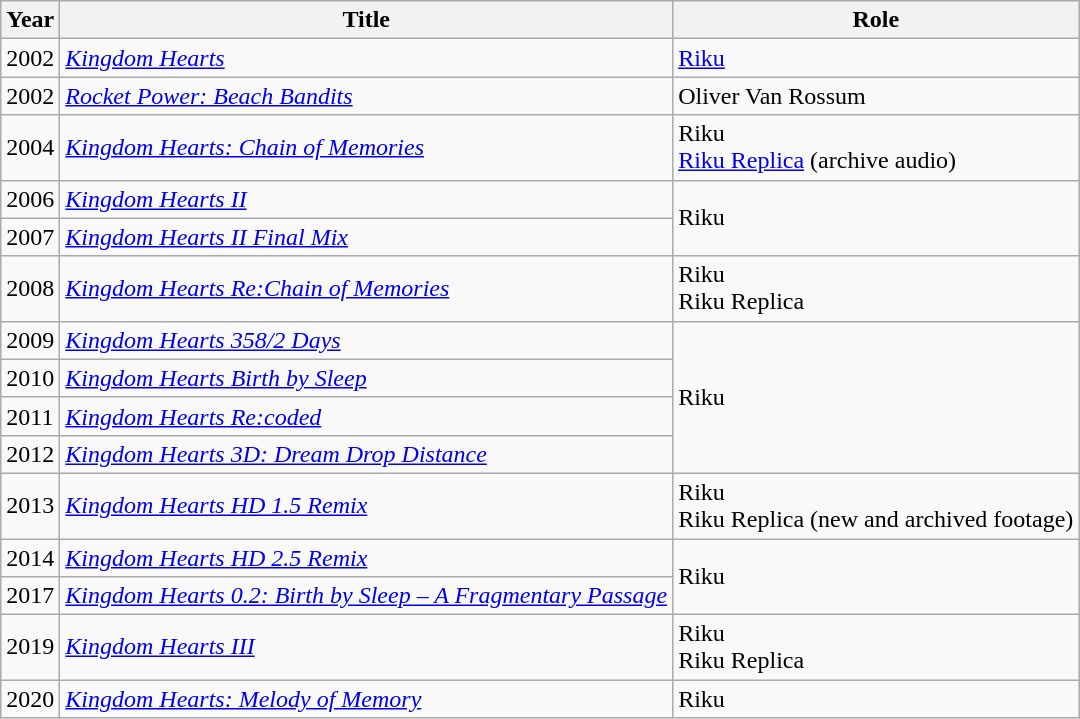<table class="wikitable sortable">
<tr>
<th>Year</th>
<th>Title</th>
<th>Role</th>
</tr>
<tr>
<td>2002</td>
<td><em><a href='#'>Kingdom Hearts</a></em></td>
<td><a href='#'>Riku</a></td>
</tr>
<tr>
<td>2002</td>
<td><em><a href='#'>Rocket Power: Beach Bandits</a></em></td>
<td>Oliver Van Rossum</td>
</tr>
<tr>
<td>2004</td>
<td><em><a href='#'>Kingdom Hearts: Chain of Memories</a></em></td>
<td>Riku<br><a href='#'>Riku Replica</a> (archive audio)</td>
</tr>
<tr>
<td>2006</td>
<td><em><a href='#'>Kingdom Hearts II</a></em></td>
<td rowspan=2>Riku</td>
</tr>
<tr>
<td>2007</td>
<td><em><a href='#'>Kingdom Hearts II Final Mix</a></em></td>
</tr>
<tr>
<td>2008</td>
<td><em><a href='#'>Kingdom Hearts Re:Chain of Memories</a></em></td>
<td>Riku<br>Riku Replica</td>
</tr>
<tr>
<td>2009</td>
<td><em><a href='#'>Kingdom Hearts 358/2 Days</a></em></td>
<td rowspan="4">Riku</td>
</tr>
<tr>
<td>2010</td>
<td><em><a href='#'>Kingdom Hearts Birth by Sleep</a></em></td>
</tr>
<tr>
<td>2011</td>
<td><em><a href='#'>Kingdom Hearts Re:coded</a></em></td>
</tr>
<tr>
<td>2012</td>
<td><em><a href='#'>Kingdom Hearts 3D: Dream Drop Distance</a></em></td>
</tr>
<tr>
<td>2013</td>
<td><em><a href='#'>Kingdom Hearts HD 1.5 Remix</a></em></td>
<td>Riku<br>Riku Replica (new and archived footage)</td>
</tr>
<tr>
<td>2014</td>
<td><em><a href='#'>Kingdom Hearts HD 2.5 Remix</a></em></td>
<td rowspan=2>Riku</td>
</tr>
<tr>
<td>2017</td>
<td><em><a href='#'>Kingdom Hearts 0.2: Birth by Sleep – A Fragmentary Passage</a></em></td>
</tr>
<tr>
<td>2019</td>
<td><em><a href='#'>Kingdom Hearts III</a></em></td>
<td>Riku<br>Riku Replica</td>
</tr>
<tr>
<td>2020</td>
<td><em><a href='#'>Kingdom Hearts: Melody of Memory</a></em></td>
<td>Riku</td>
</tr>
</table>
